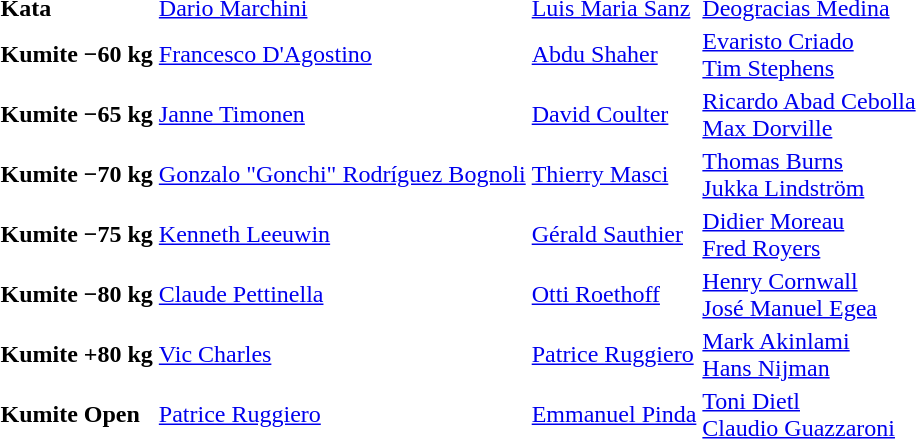<table>
<tr>
<td><strong>Kata</strong></td>
<td> <a href='#'>Dario Marchini</a></td>
<td> <a href='#'>Luis Maria Sanz</a></td>
<td> <a href='#'>Deogracias Medina</a></td>
</tr>
<tr>
<td><strong>Kumite −60 kg</strong></td>
<td> <a href='#'>Francesco D'Agostino</a></td>
<td> <a href='#'>Abdu Shaher</a></td>
<td> <a href='#'>Evaristo Criado</a> <br>  <a href='#'>Tim Stephens</a></td>
</tr>
<tr>
<td><strong>Kumite −65 kg</strong></td>
<td> <a href='#'>Janne Timonen</a></td>
<td> <a href='#'>David Coulter</a></td>
<td> <a href='#'>Ricardo Abad Cebolla</a> <br>  <a href='#'>Max Dorville</a></td>
</tr>
<tr>
<td><strong>Kumite −70 kg</strong></td>
<td> <a href='#'>Gonzalo "Gonchi" Rodríguez Bognoli</a></td>
<td> <a href='#'>Thierry Masci</a></td>
<td> <a href='#'>Thomas Burns</a> <br>  <a href='#'>Jukka Lindström</a></td>
</tr>
<tr>
<td><strong>Kumite −75 kg</strong></td>
<td> <a href='#'>Kenneth Leeuwin</a></td>
<td> <a href='#'>Gérald Sauthier</a></td>
<td> <a href='#'>Didier Moreau</a> <br>  <a href='#'>Fred Royers</a></td>
</tr>
<tr>
<td><strong>Kumite −80 kg</strong></td>
<td> <a href='#'>Claude Pettinella</a></td>
<td> <a href='#'>Otti Roethoff</a></td>
<td> <a href='#'>Henry Cornwall</a> <br>  <a href='#'>José Manuel Egea</a></td>
</tr>
<tr>
<td><strong>Kumite +80 kg</strong></td>
<td> <a href='#'>Vic Charles</a></td>
<td> <a href='#'>Patrice Ruggiero</a></td>
<td> <a href='#'>Mark Akinlami</a> <br>  <a href='#'>Hans Nijman</a></td>
</tr>
<tr>
<td><strong>Kumite Open</strong></td>
<td> <a href='#'>Patrice Ruggiero</a></td>
<td> <a href='#'>Emmanuel Pinda</a></td>
<td> <a href='#'>Toni Dietl</a> <br>  <a href='#'>Claudio Guazzaroni</a></td>
</tr>
</table>
